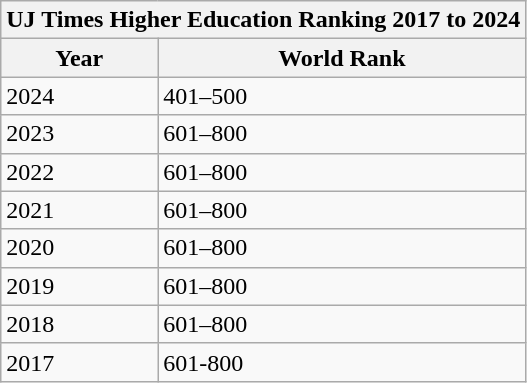<table class="wikitable">
<tr>
<th colspan="2"><strong>UJ Times Higher Education Ranking 2017 to 2024</strong></th>
</tr>
<tr>
<th>Year</th>
<th>World Rank</th>
</tr>
<tr>
<td>2024</td>
<td>401–500</td>
</tr>
<tr>
<td>2023</td>
<td>601–800</td>
</tr>
<tr>
<td>2022</td>
<td>601–800</td>
</tr>
<tr>
<td>2021</td>
<td>601–800</td>
</tr>
<tr>
<td>2020</td>
<td>601–800</td>
</tr>
<tr>
<td>2019</td>
<td>601–800</td>
</tr>
<tr>
<td>2018</td>
<td>601–800</td>
</tr>
<tr>
<td>2017</td>
<td>601-800</td>
</tr>
</table>
